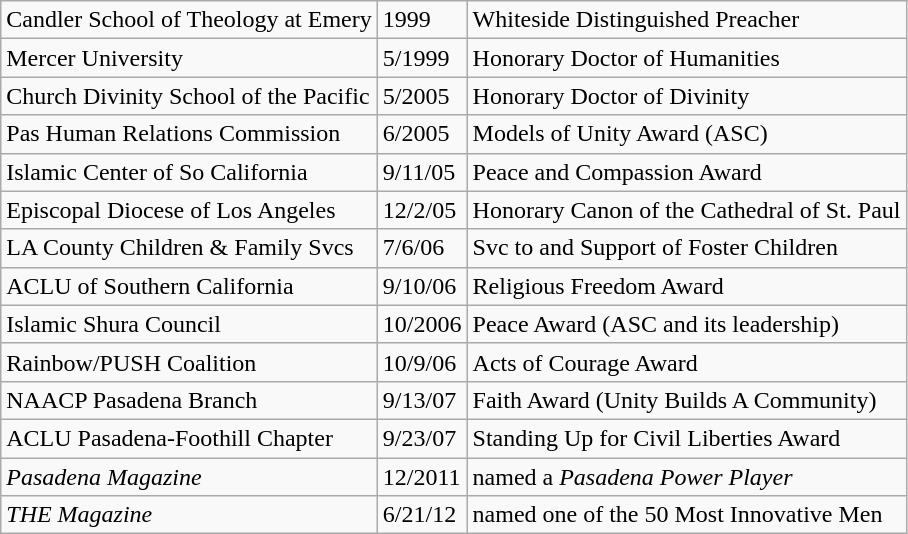<table class="wikitable">
<tr>
<td>Candler School of Theology at Emery</td>
<td>1999</td>
<td>Whiteside Distinguished Preacher</td>
</tr>
<tr>
<td>Mercer University</td>
<td>5/1999</td>
<td>Honorary Doctor of Humanities</td>
</tr>
<tr>
<td>Church Divinity School of the Pacific</td>
<td>5/2005</td>
<td>Honorary Doctor of Divinity</td>
</tr>
<tr>
<td>Pas Human Relations Commission</td>
<td>6/2005</td>
<td>Models of Unity Award (ASC)</td>
</tr>
<tr>
<td>Islamic Center of So California</td>
<td>9/11/05</td>
<td>Peace and Compassion Award</td>
</tr>
<tr>
<td>Episcopal Diocese of Los Angeles</td>
<td>12/2/05</td>
<td>Honorary Canon of the Cathedral of St. Paul</td>
</tr>
<tr>
<td>LA County Children & Family Svcs</td>
<td>7/6/06</td>
<td>Svc to and Support of Foster Children</td>
</tr>
<tr>
<td>ACLU of Southern California</td>
<td>9/10/06</td>
<td>Religious Freedom Award</td>
</tr>
<tr>
<td>Islamic Shura Council</td>
<td>10/2006</td>
<td>Peace Award (ASC and its leadership)</td>
</tr>
<tr>
<td>Rainbow/PUSH Coalition</td>
<td>10/9/06</td>
<td>Acts of Courage Award</td>
</tr>
<tr>
<td>NAACP Pasadena Branch</td>
<td>9/13/07</td>
<td>Faith Award (Unity Builds A Community)</td>
</tr>
<tr>
<td>ACLU Pasadena-Foothill Chapter</td>
<td>9/23/07</td>
<td>Standing Up for Civil Liberties Award</td>
</tr>
<tr>
<td><em>Pasadena Magazine</em></td>
<td>12/2011</td>
<td>named a <em>Pasadena Power Player</em></td>
</tr>
<tr>
<td><em>THE Magazine</em></td>
<td>6/21/12</td>
<td>named one of the 50 Most Innovative Men</td>
</tr>
</table>
